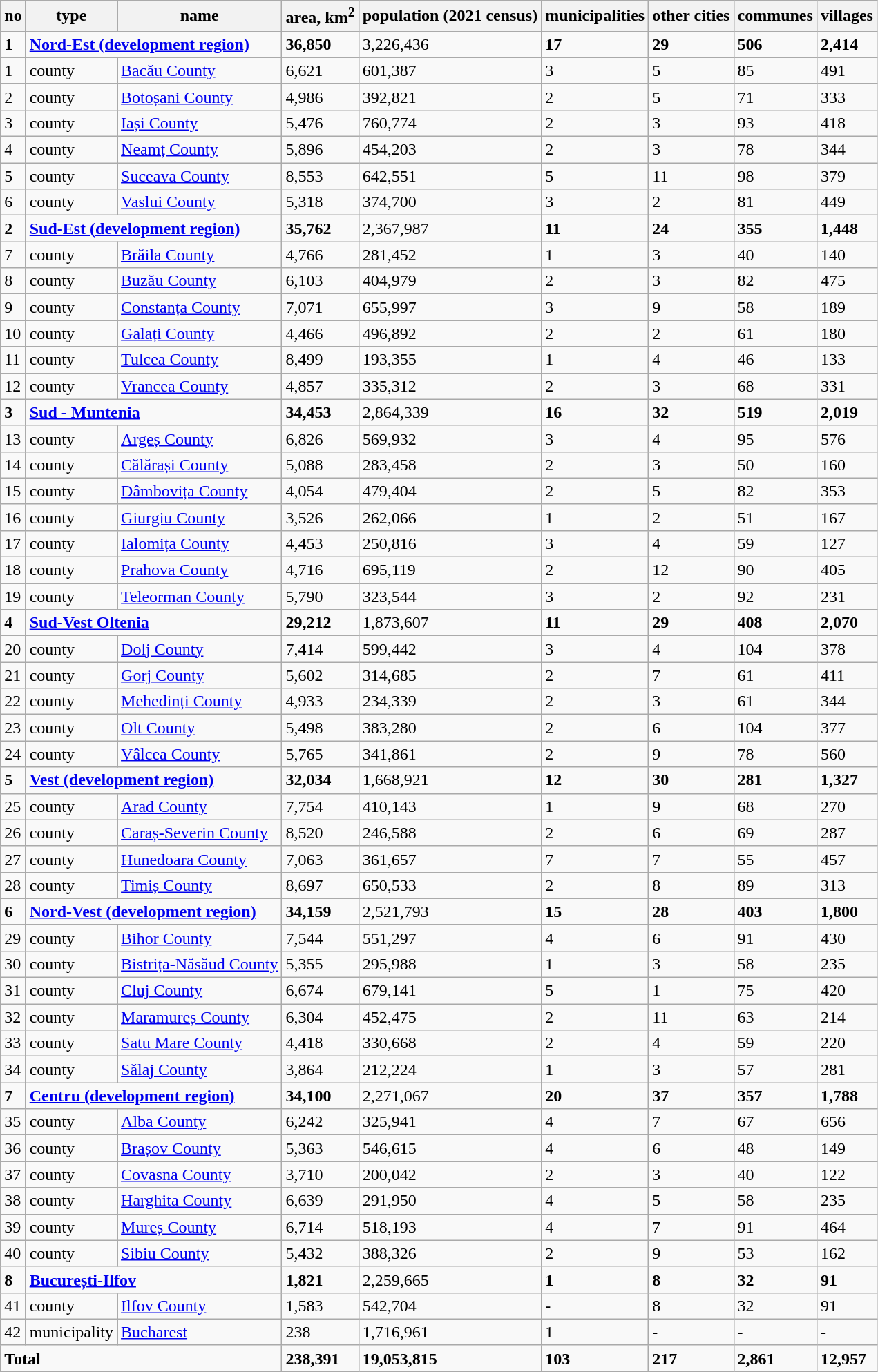<table class="wikitable sortable">
<tr>
<th>no</th>
<th>type</th>
<th>name</th>
<th>area, km<sup>2</sup></th>
<th>population (2021 census)</th>
<th>municipalities</th>
<th>other cities</th>
<th>communes</th>
<th>villages</th>
</tr>
<tr>
<td><strong>1</strong></td>
<td colspan=2><strong><a href='#'>Nord-Est (development region)</a></strong></td>
<td><strong>36,850</strong></td>
<td>3,226,436</td>
<td><strong>17</strong></td>
<td><strong>29</strong></td>
<td><strong>506</strong></td>
<td><strong>2,414</strong></td>
</tr>
<tr>
<td>1</td>
<td>county</td>
<td><a href='#'>Bacău County</a></td>
<td>6,621</td>
<td>601,387</td>
<td>3</td>
<td>5</td>
<td>85</td>
<td>491</td>
</tr>
<tr>
<td>2</td>
<td>county</td>
<td><a href='#'>Botoșani County</a></td>
<td>4,986</td>
<td>392,821</td>
<td>2</td>
<td>5</td>
<td>71</td>
<td>333</td>
</tr>
<tr>
<td>3</td>
<td>county</td>
<td><a href='#'>Iași County</a></td>
<td>5,476</td>
<td>760,774</td>
<td>2</td>
<td>3</td>
<td>93</td>
<td>418</td>
</tr>
<tr>
<td>4</td>
<td>county</td>
<td><a href='#'>Neamț County</a></td>
<td>5,896</td>
<td>454,203</td>
<td>2</td>
<td>3</td>
<td>78</td>
<td>344</td>
</tr>
<tr>
<td>5</td>
<td>county</td>
<td><a href='#'>Suceava County</a></td>
<td>8,553</td>
<td>642,551</td>
<td>5</td>
<td>11</td>
<td>98</td>
<td>379</td>
</tr>
<tr>
<td>6</td>
<td>county</td>
<td><a href='#'>Vaslui County</a></td>
<td>5,318</td>
<td>374,700</td>
<td>3</td>
<td>2</td>
<td>81</td>
<td>449</td>
</tr>
<tr>
<td><strong>2</strong></td>
<td colspan=2><strong><a href='#'>Sud-Est (development region)</a></strong></td>
<td><strong>35,762</strong></td>
<td>2,367,987</td>
<td><strong>11</strong></td>
<td><strong>24</strong></td>
<td><strong>355</strong></td>
<td><strong>1,448</strong></td>
</tr>
<tr>
<td>7</td>
<td>county</td>
<td><a href='#'>Brăila County</a></td>
<td>4,766</td>
<td>281,452</td>
<td>1</td>
<td>3</td>
<td>40</td>
<td>140</td>
</tr>
<tr>
<td>8</td>
<td>county</td>
<td><a href='#'>Buzău County</a></td>
<td>6,103</td>
<td>404,979</td>
<td>2</td>
<td>3</td>
<td>82</td>
<td>475</td>
</tr>
<tr>
<td>9</td>
<td>county</td>
<td><a href='#'>Constanța County</a></td>
<td>7,071</td>
<td>655,997</td>
<td>3</td>
<td>9</td>
<td>58</td>
<td>189</td>
</tr>
<tr>
<td>10</td>
<td>county</td>
<td><a href='#'>Galați County</a></td>
<td>4,466</td>
<td>496,892</td>
<td>2</td>
<td>2</td>
<td>61</td>
<td>180</td>
</tr>
<tr>
<td>11</td>
<td>county</td>
<td><a href='#'>Tulcea County</a></td>
<td>8,499</td>
<td>193,355</td>
<td>1</td>
<td>4</td>
<td>46</td>
<td>133</td>
</tr>
<tr>
<td>12</td>
<td>county</td>
<td><a href='#'>Vrancea County</a></td>
<td>4,857</td>
<td>335,312</td>
<td>2</td>
<td>3</td>
<td>68</td>
<td>331</td>
</tr>
<tr>
<td><strong>3</strong></td>
<td colspan=2><strong><a href='#'>Sud - Muntenia</a></strong></td>
<td><strong>34,453</strong></td>
<td>2,864,339</td>
<td><strong>16</strong></td>
<td><strong>32</strong></td>
<td><strong>519</strong></td>
<td><strong>2,019</strong></td>
</tr>
<tr>
<td>13</td>
<td>county</td>
<td><a href='#'>Argeș County</a></td>
<td>6,826</td>
<td>569,932</td>
<td>3</td>
<td>4</td>
<td>95</td>
<td>576</td>
</tr>
<tr>
<td>14</td>
<td>county</td>
<td><a href='#'>Călărași County</a></td>
<td>5,088</td>
<td>283,458</td>
<td>2</td>
<td>3</td>
<td>50</td>
<td>160</td>
</tr>
<tr>
<td>15</td>
<td>county</td>
<td><a href='#'>Dâmbovița County</a></td>
<td>4,054</td>
<td>479,404</td>
<td>2</td>
<td>5</td>
<td>82</td>
<td>353</td>
</tr>
<tr>
<td>16</td>
<td>county</td>
<td><a href='#'>Giurgiu County</a></td>
<td>3,526</td>
<td>262,066</td>
<td>1</td>
<td>2</td>
<td>51</td>
<td>167</td>
</tr>
<tr>
<td>17</td>
<td>county</td>
<td><a href='#'>Ialomița County</a></td>
<td>4,453</td>
<td>250,816</td>
<td>3</td>
<td>4</td>
<td>59</td>
<td>127</td>
</tr>
<tr>
<td>18</td>
<td>county</td>
<td><a href='#'>Prahova County</a></td>
<td>4,716</td>
<td>695,119</td>
<td>2</td>
<td>12</td>
<td>90</td>
<td>405</td>
</tr>
<tr>
<td>19</td>
<td>county</td>
<td><a href='#'>Teleorman County</a></td>
<td>5,790</td>
<td>323,544</td>
<td>3</td>
<td>2</td>
<td>92</td>
<td>231</td>
</tr>
<tr>
<td><strong>4</strong></td>
<td colspan=2><strong><a href='#'>Sud-Vest Oltenia</a></strong></td>
<td><strong>29,212</strong></td>
<td>1,873,607</td>
<td><strong>11</strong></td>
<td><strong>29</strong></td>
<td><strong>408</strong></td>
<td><strong>2,070</strong></td>
</tr>
<tr>
<td>20</td>
<td>county</td>
<td><a href='#'>Dolj County</a></td>
<td>7,414</td>
<td>599,442</td>
<td>3</td>
<td>4</td>
<td>104</td>
<td>378</td>
</tr>
<tr>
<td>21</td>
<td>county</td>
<td><a href='#'>Gorj County</a></td>
<td>5,602</td>
<td>314,685</td>
<td>2</td>
<td>7</td>
<td>61</td>
<td>411</td>
</tr>
<tr>
<td>22</td>
<td>county</td>
<td><a href='#'>Mehedinți County</a></td>
<td>4,933</td>
<td>234,339</td>
<td>2</td>
<td>3</td>
<td>61</td>
<td>344</td>
</tr>
<tr>
<td>23</td>
<td>county</td>
<td><a href='#'>Olt County</a></td>
<td>5,498</td>
<td>383,280</td>
<td>2</td>
<td>6</td>
<td>104</td>
<td>377</td>
</tr>
<tr>
<td>24</td>
<td>county</td>
<td><a href='#'>Vâlcea County</a></td>
<td>5,765</td>
<td>341,861</td>
<td>2</td>
<td>9</td>
<td>78</td>
<td>560</td>
</tr>
<tr>
<td><strong>5</strong></td>
<td colspan=2><strong><a href='#'>Vest (development region)</a></strong></td>
<td><strong>32,034</strong></td>
<td>1,668,921</td>
<td><strong>12</strong></td>
<td><strong>30</strong></td>
<td><strong>281</strong></td>
<td><strong>1,327</strong></td>
</tr>
<tr>
<td>25</td>
<td>county</td>
<td><a href='#'>Arad County</a></td>
<td>7,754</td>
<td>410,143</td>
<td>1</td>
<td>9</td>
<td>68</td>
<td>270</td>
</tr>
<tr>
<td>26</td>
<td>county</td>
<td><a href='#'>Caraș-Severin County</a></td>
<td>8,520</td>
<td>246,588</td>
<td>2</td>
<td>6</td>
<td>69</td>
<td>287</td>
</tr>
<tr>
<td>27</td>
<td>county</td>
<td><a href='#'>Hunedoara County</a></td>
<td>7,063</td>
<td>361,657</td>
<td>7</td>
<td>7</td>
<td>55</td>
<td>457</td>
</tr>
<tr>
<td>28</td>
<td>county</td>
<td><a href='#'>Timiș County</a></td>
<td>8,697</td>
<td>650,533</td>
<td>2</td>
<td>8</td>
<td>89</td>
<td>313</td>
</tr>
<tr>
<td><strong>6</strong></td>
<td colspan=2><strong><a href='#'>Nord-Vest (development region)</a></strong></td>
<td><strong>34,159</strong></td>
<td>2,521,793</td>
<td><strong>15</strong></td>
<td><strong>28</strong></td>
<td><strong>403</strong></td>
<td><strong>1,800</strong></td>
</tr>
<tr>
<td>29</td>
<td>county</td>
<td><a href='#'>Bihor County</a></td>
<td>7,544</td>
<td>551,297</td>
<td>4</td>
<td>6</td>
<td>91</td>
<td>430</td>
</tr>
<tr>
<td>30</td>
<td>county</td>
<td><a href='#'>Bistrița-Năsăud County</a></td>
<td>5,355</td>
<td>295,988</td>
<td>1</td>
<td>3</td>
<td>58</td>
<td>235</td>
</tr>
<tr>
<td>31</td>
<td>county</td>
<td><a href='#'>Cluj County</a></td>
<td>6,674</td>
<td>679,141</td>
<td>5</td>
<td>1</td>
<td>75</td>
<td>420</td>
</tr>
<tr>
<td>32</td>
<td>county</td>
<td><a href='#'>Maramureș County</a></td>
<td>6,304</td>
<td>452,475</td>
<td>2</td>
<td>11</td>
<td>63</td>
<td>214</td>
</tr>
<tr>
<td>33</td>
<td>county</td>
<td><a href='#'>Satu Mare County</a></td>
<td>4,418</td>
<td>330,668</td>
<td>2</td>
<td>4</td>
<td>59</td>
<td>220</td>
</tr>
<tr>
<td>34</td>
<td>county</td>
<td><a href='#'>Sălaj County</a></td>
<td>3,864</td>
<td>212,224</td>
<td>1</td>
<td>3</td>
<td>57</td>
<td>281</td>
</tr>
<tr>
<td><strong>7</strong></td>
<td colspan=2><strong><a href='#'>Centru (development region)</a></strong></td>
<td><strong>34,100</strong></td>
<td>2,271,067</td>
<td><strong>20</strong></td>
<td><strong>37</strong></td>
<td><strong>357</strong></td>
<td><strong>1,788</strong></td>
</tr>
<tr>
<td>35</td>
<td>county</td>
<td><a href='#'>Alba County</a></td>
<td>6,242</td>
<td>325,941</td>
<td>4</td>
<td>7</td>
<td>67</td>
<td>656</td>
</tr>
<tr>
<td>36</td>
<td>county</td>
<td><a href='#'>Brașov County</a></td>
<td>5,363</td>
<td>546,615</td>
<td>4</td>
<td>6</td>
<td>48</td>
<td>149</td>
</tr>
<tr>
<td>37</td>
<td>county</td>
<td><a href='#'>Covasna County</a></td>
<td>3,710</td>
<td>200,042</td>
<td>2</td>
<td>3</td>
<td>40</td>
<td>122</td>
</tr>
<tr>
<td>38</td>
<td>county</td>
<td><a href='#'>Harghita County</a></td>
<td>6,639</td>
<td>291,950</td>
<td>4</td>
<td>5</td>
<td>58</td>
<td>235</td>
</tr>
<tr>
<td>39</td>
<td>county</td>
<td><a href='#'>Mureș County</a></td>
<td>6,714</td>
<td>518,193</td>
<td>4</td>
<td>7</td>
<td>91</td>
<td>464</td>
</tr>
<tr>
<td>40</td>
<td>county</td>
<td><a href='#'>Sibiu County</a></td>
<td>5,432</td>
<td>388,326</td>
<td>2</td>
<td>9</td>
<td>53</td>
<td>162</td>
</tr>
<tr>
<td><strong>8</strong></td>
<td colspan=2><strong><a href='#'>București-Ilfov</a></strong></td>
<td><strong>1,821</strong></td>
<td>2,259,665</td>
<td><strong>1</strong></td>
<td><strong>8</strong></td>
<td><strong>32</strong></td>
<td><strong>91</strong></td>
</tr>
<tr>
<td>41</td>
<td>county</td>
<td><a href='#'>Ilfov County</a></td>
<td>1,583</td>
<td>542,704</td>
<td>-</td>
<td>8</td>
<td>32</td>
<td>91</td>
</tr>
<tr>
<td>42</td>
<td>municipality</td>
<td><a href='#'>Bucharest</a></td>
<td>238</td>
<td>1,716,961</td>
<td>1</td>
<td>-</td>
<td>-</td>
<td>-</td>
</tr>
<tr>
<td colspan=3><strong>Total</strong></td>
<td><strong>238,391</strong></td>
<td><strong>19,053,815</strong></td>
<td><strong>103</strong></td>
<td><strong>217</strong></td>
<td><strong>2,861</strong></td>
<td><strong>12,957</strong></td>
</tr>
</table>
